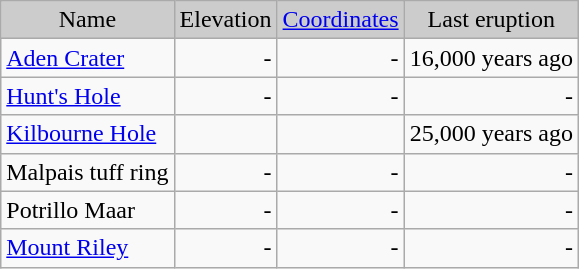<table class="wikitable">
<tr style="text-align:center; background:#ccc;">
<td>Name</td>
<td>Elevation</td>
<td><a href='#'>Coordinates</a></td>
<td>Last eruption</td>
</tr>
<tr style="text-align:right;">
<td style="text-align:left;"><a href='#'>Aden Crater</a></td>
<td>-</td>
<td>-</td>
<td>16,000 years ago</td>
</tr>
<tr style="text-align:right;">
<td style="text-align:left;"><a href='#'>Hunt's Hole</a></td>
<td>-</td>
<td>-</td>
<td>-</td>
</tr>
<tr style="text-align:right;">
<td style="text-align:left;"><a href='#'>Kilbourne Hole</a></td>
<td></td>
<td></td>
<td>25,000 years ago</td>
</tr>
<tr style="text-align:right;">
<td style="text-align:left;">Malpais tuff ring</td>
<td>-</td>
<td>-</td>
<td>-</td>
</tr>
<tr style="text-align:right;">
<td style="text-align:left;">Potrillo Maar</td>
<td>-</td>
<td>-</td>
<td>-</td>
</tr>
<tr style="text-align:right;">
<td style="text-align:left;"><a href='#'>Mount Riley</a></td>
<td>-</td>
<td>-</td>
<td>-</td>
</tr>
</table>
